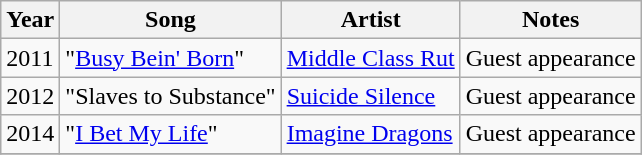<table class="wikitable">
<tr>
<th>Year</th>
<th>Song</th>
<th>Artist</th>
<th>Notes</th>
</tr>
<tr>
<td>2011</td>
<td>"<a href='#'>Busy Bein' Born</a>"</td>
<td><a href='#'>Middle Class Rut</a></td>
<td>Guest appearance</td>
</tr>
<tr>
<td>2012</td>
<td>"Slaves to Substance"</td>
<td><a href='#'>Suicide Silence</a></td>
<td>Guest appearance</td>
</tr>
<tr>
<td>2014</td>
<td>"<a href='#'>I Bet My Life</a>"</td>
<td><a href='#'>Imagine Dragons</a></td>
<td>Guest appearance</td>
</tr>
<tr>
</tr>
</table>
